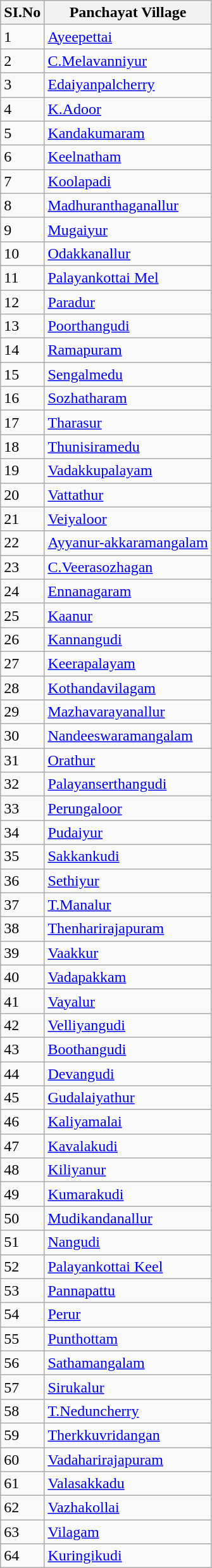<table class="wikitable sortable">
<tr>
<th>SI.No</th>
<th>Panchayat Village</th>
</tr>
<tr>
<td>1</td>
<td><a href='#'>Ayeepettai</a></td>
</tr>
<tr>
<td>2</td>
<td><a href='#'>C.Melavanniyur</a></td>
</tr>
<tr>
<td>3</td>
<td><a href='#'>Edaiyanpalcherry</a></td>
</tr>
<tr>
<td>4</td>
<td><a href='#'>K.Adoor</a></td>
</tr>
<tr>
<td>5</td>
<td><a href='#'>Kandakumaram</a></td>
</tr>
<tr>
<td>6</td>
<td><a href='#'>Keelnatham</a></td>
</tr>
<tr>
<td>7</td>
<td><a href='#'>Koolapadi</a></td>
</tr>
<tr>
<td>8</td>
<td><a href='#'>Madhuranthaganallur</a></td>
</tr>
<tr>
<td>9</td>
<td><a href='#'>Mugaiyur</a></td>
</tr>
<tr>
<td>10</td>
<td><a href='#'>Odakkanallur</a></td>
</tr>
<tr>
<td>11</td>
<td><a href='#'>Palayankottai Mel</a></td>
</tr>
<tr>
<td>12</td>
<td><a href='#'>Paradur</a></td>
</tr>
<tr>
<td>13</td>
<td><a href='#'>Poorthangudi</a></td>
</tr>
<tr>
<td>14</td>
<td><a href='#'>Ramapuram</a></td>
</tr>
<tr>
<td>15</td>
<td><a href='#'>Sengalmedu</a></td>
</tr>
<tr>
<td>16</td>
<td><a href='#'>Sozhatharam</a></td>
</tr>
<tr>
<td>17</td>
<td><a href='#'>Tharasur</a></td>
</tr>
<tr>
<td>18</td>
<td><a href='#'>Thunisiramedu</a></td>
</tr>
<tr>
<td>19</td>
<td><a href='#'>Vadakkupalayam</a></td>
</tr>
<tr>
<td>20</td>
<td><a href='#'>Vattathur</a></td>
</tr>
<tr>
<td>21</td>
<td><a href='#'>Veiyaloor</a></td>
</tr>
<tr>
<td>22</td>
<td><a href='#'>Ayyanur-akkaramangalam</a></td>
</tr>
<tr>
<td>23</td>
<td><a href='#'>C.Veerasozhagan</a></td>
</tr>
<tr>
<td>24</td>
<td><a href='#'>Ennanagaram</a></td>
</tr>
<tr>
<td>25</td>
<td><a href='#'>Kaanur</a></td>
</tr>
<tr>
<td>26</td>
<td><a href='#'>Kannangudi</a></td>
</tr>
<tr>
<td>27</td>
<td><a href='#'>Keerapalayam</a></td>
</tr>
<tr>
<td>28</td>
<td><a href='#'>Kothandavilagam</a></td>
</tr>
<tr>
<td>29</td>
<td><a href='#'>Mazhavarayanallur</a></td>
</tr>
<tr>
<td>30</td>
<td><a href='#'>Nandeeswaramangalam</a></td>
</tr>
<tr>
<td>31</td>
<td><a href='#'>Orathur</a></td>
</tr>
<tr>
<td>32</td>
<td><a href='#'>Palayanserthangudi</a></td>
</tr>
<tr>
<td>33</td>
<td><a href='#'>Perungaloor</a></td>
</tr>
<tr>
<td>34</td>
<td><a href='#'>Pudaiyur</a></td>
</tr>
<tr>
<td>35</td>
<td><a href='#'>Sakkankudi</a></td>
</tr>
<tr>
<td>36</td>
<td><a href='#'>Sethiyur</a></td>
</tr>
<tr>
<td>37</td>
<td><a href='#'>T.Manalur</a></td>
</tr>
<tr>
<td>38</td>
<td><a href='#'>Thenharirajapuram</a></td>
</tr>
<tr>
<td>39</td>
<td><a href='#'>Vaakkur</a></td>
</tr>
<tr>
<td>40</td>
<td><a href='#'>Vadapakkam</a></td>
</tr>
<tr>
<td>41</td>
<td><a href='#'>Vayalur</a></td>
</tr>
<tr>
<td>42</td>
<td><a href='#'>Velliyangudi</a></td>
</tr>
<tr>
<td>43</td>
<td><a href='#'>Boothangudi</a></td>
</tr>
<tr>
<td>44</td>
<td><a href='#'>Devangudi</a></td>
</tr>
<tr>
<td>45</td>
<td><a href='#'>Gudalaiyathur</a></td>
</tr>
<tr>
<td>46</td>
<td><a href='#'>Kaliyamalai</a></td>
</tr>
<tr>
<td>47</td>
<td><a href='#'>Kavalakudi</a></td>
</tr>
<tr>
<td>48</td>
<td><a href='#'>Kiliyanur</a></td>
</tr>
<tr>
<td>49</td>
<td><a href='#'>Kumarakudi</a></td>
</tr>
<tr>
<td>50</td>
<td><a href='#'>Mudikandanallur</a></td>
</tr>
<tr>
<td>51</td>
<td><a href='#'>Nangudi</a></td>
</tr>
<tr>
<td>52</td>
<td><a href='#'>Palayankottai Keel</a></td>
</tr>
<tr>
<td>53</td>
<td><a href='#'>Pannapattu</a></td>
</tr>
<tr>
<td>54</td>
<td><a href='#'>Perur</a></td>
</tr>
<tr>
<td>55</td>
<td><a href='#'>Punthottam</a></td>
</tr>
<tr>
<td>56</td>
<td><a href='#'>Sathamangalam</a></td>
</tr>
<tr>
<td>57</td>
<td><a href='#'>Sirukalur</a></td>
</tr>
<tr>
<td>58</td>
<td><a href='#'>T.Neduncherry</a></td>
</tr>
<tr>
<td>59</td>
<td><a href='#'>Therkkuvridangan</a></td>
</tr>
<tr>
<td>60</td>
<td><a href='#'>Vadaharirajapuram</a></td>
</tr>
<tr>
<td>61</td>
<td><a href='#'>Valasakkadu</a></td>
</tr>
<tr>
<td>62</td>
<td><a href='#'>Vazhakollai</a></td>
</tr>
<tr>
<td>63</td>
<td><a href='#'>Vilagam</a></td>
</tr>
<tr>
<td>64</td>
<td><a href='#'>Kuringikudi</a></td>
</tr>
</table>
